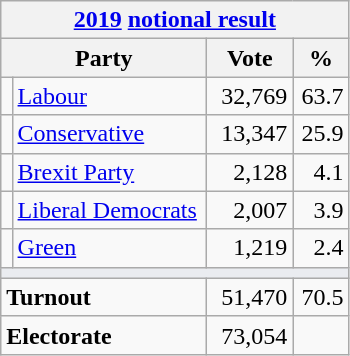<table class="wikitable">
<tr>
<th colspan="4"><a href='#'>2019</a> <a href='#'>notional result</a></th>
</tr>
<tr>
<th bgcolor="#DDDDFF" width="130px" colspan="2">Party</th>
<th bgcolor="#DDDDFF" width="50px">Vote</th>
<th bgcolor="#DDDDFF" width="30px">%</th>
</tr>
<tr>
<td></td>
<td><a href='#'>Labour</a></td>
<td align=right>32,769</td>
<td align=right>63.7</td>
</tr>
<tr>
<td></td>
<td><a href='#'>Conservative</a></td>
<td align=right>13,347</td>
<td align=right>25.9</td>
</tr>
<tr>
<td></td>
<td><a href='#'>Brexit Party</a></td>
<td align=right>2,128</td>
<td align=right>4.1</td>
</tr>
<tr>
<td></td>
<td><a href='#'>Liberal Democrats</a></td>
<td align=right>2,007</td>
<td align=right>3.9</td>
</tr>
<tr>
<td></td>
<td><a href='#'>Green</a></td>
<td align=right>1,219</td>
<td align=right>2.4</td>
</tr>
<tr>
<td colspan="4" bgcolor="#EAECF0"></td>
</tr>
<tr>
<td colspan="2"><strong>Turnout</strong></td>
<td align=right>51,470</td>
<td align=right>70.5</td>
</tr>
<tr>
<td colspan="2"><strong>Electorate</strong></td>
<td align=right>73,054</td>
</tr>
</table>
